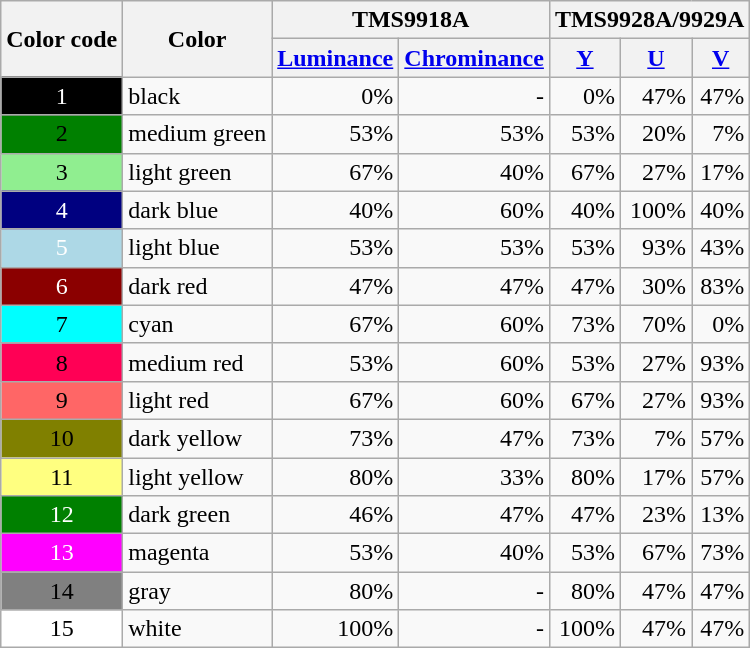<table class="wikitable sortable centered">
<tr>
<th rowspan="2">Color code</th>
<th rowspan="2">Color</th>
<th colspan="2">TMS9918A</th>
<th colspan="3">TMS9928A/9929A</th>
</tr>
<tr>
<th><a href='#'>Luminance</a></th>
<th><a href='#'>Chrominance</a></th>
<th><a href='#'>Y</a></th>
<th><a href='#'>U</a></th>
<th><a href='#'>V</a></th>
</tr>
<tr>
<td style="text-align: center; background:#000000; color:white">1</td>
<td>black</td>
<td style="text-align: right ;">0%</td>
<td style="text-align: right ;">-</td>
<td style="text-align: right ;">0%</td>
<td style="text-align: right ;">47%</td>
<td style="text-align: right ;">47%</td>
</tr>
<tr>
<td style="text-align: center; background:#008000">2</td>
<td>medium green</td>
<td style="text-align: right ;">53%</td>
<td style="text-align: right ;">53%</td>
<td style="text-align: right ;">53%</td>
<td style="text-align: right ;">20%</td>
<td style="text-align: right ;">7%</td>
</tr>
<tr>
<td style="text-align: center; background:#90EE90">3</td>
<td>light green</td>
<td style="text-align: right ;">67%</td>
<td style="text-align: right ;">40%</td>
<td style="text-align: right ;">67%</td>
<td style="text-align: right ;">27%</td>
<td style="text-align: right ;">17%</td>
</tr>
<tr>
<td style="text-align: center; background:#000080; color:white">4</td>
<td>dark blue</td>
<td style="text-align: right ;">40%</td>
<td style="text-align: right ;">60%</td>
<td style="text-align: right ;">40%</td>
<td style="text-align: right ;">100%</td>
<td style="text-align: right ;">40%</td>
</tr>
<tr>
<td style="text-align: center; background:#ADD8E6; color:white">5</td>
<td>light blue</td>
<td style="text-align: right ;">53%</td>
<td style="text-align: right ;">53%</td>
<td style="text-align: right ;">53%</td>
<td style="text-align: right ;">93%</td>
<td style="text-align: right ;">43%</td>
</tr>
<tr>
<td style="text-align: center; background:#8B0000; color:white">6</td>
<td>dark red</td>
<td style="text-align: right ;">47%</td>
<td style="text-align: right ;">47%</td>
<td style="text-align: right ;">47%</td>
<td style="text-align: right ;">30%</td>
<td style="text-align: right ;">83%</td>
</tr>
<tr>
<td style="text-align: center; background:#00FFFF">7</td>
<td>cyan</td>
<td style="text-align: right ;">67%</td>
<td style="text-align: right ;">60%</td>
<td style="text-align: right ;">73%</td>
<td style="text-align: right ;">70%</td>
<td style="text-align: right ;">0%</td>
</tr>
<tr>
<td style="text-align: center; background:#FF0055">8</td>
<td>medium red</td>
<td style="text-align: right ;">53%</td>
<td style="text-align: right ;">60%</td>
<td style="text-align: right ;">53%</td>
<td style="text-align: right ;">27%</td>
<td style="text-align: right ;">93%</td>
</tr>
<tr>
<td style="text-align: center; background:#FF6666">9</td>
<td>light red</td>
<td style="text-align: right ;">67%</td>
<td style="text-align: right ;">60%</td>
<td style="text-align: right ;">67%</td>
<td style="text-align: right ;">27%</td>
<td style="text-align: right ;">93%</td>
</tr>
<tr>
<td style="text-align: center; background:#808000">10</td>
<td>dark yellow</td>
<td style="text-align: right ;">73%</td>
<td style="text-align: right ;">47%</td>
<td style="text-align: right ;">73%</td>
<td style="text-align: right ;">7%</td>
<td style="text-align: right ;">57%</td>
</tr>
<tr>
<td style="text-align: center; background:#FFFF80">11</td>
<td>light yellow</td>
<td style="text-align: right ;">80%</td>
<td style="text-align: right ;">33%</td>
<td style="text-align: right ;">80%</td>
<td style="text-align: right ;">17%</td>
<td style="text-align: right ;">57%</td>
</tr>
<tr>
<td style="text-align: center; background:#008000; color:white">12</td>
<td>dark green</td>
<td style="text-align: right ;">46%</td>
<td style="text-align: right ;">47%</td>
<td style="text-align: right ;">47%</td>
<td style="text-align: right ;">23%</td>
<td style="text-align: right ;">13%</td>
</tr>
<tr>
<td style="text-align: center; background:#FF00FF; color:white">13</td>
<td>magenta</td>
<td style="text-align: right ;">53%</td>
<td style="text-align: right ;">40%</td>
<td style="text-align: right ;">53%</td>
<td style="text-align: right ;">67%</td>
<td style="text-align: right ;">73%</td>
</tr>
<tr>
<td style="text-align: center; background:#808080">14</td>
<td>gray</td>
<td style="text-align: right ;">80%</td>
<td style="text-align: right ;">-</td>
<td style="text-align: right ;">80%</td>
<td style="text-align: right ;">47%</td>
<td style="text-align: right ;">47%</td>
</tr>
<tr>
<td style="text-align: center; background:#FFFFFF">15</td>
<td>white</td>
<td style="text-align: right ;">100%</td>
<td style="text-align: right ;">-</td>
<td style="text-align: right ;">100%</td>
<td style="text-align: right ;">47%</td>
<td style="text-align: right ;">47%</td>
</tr>
</table>
